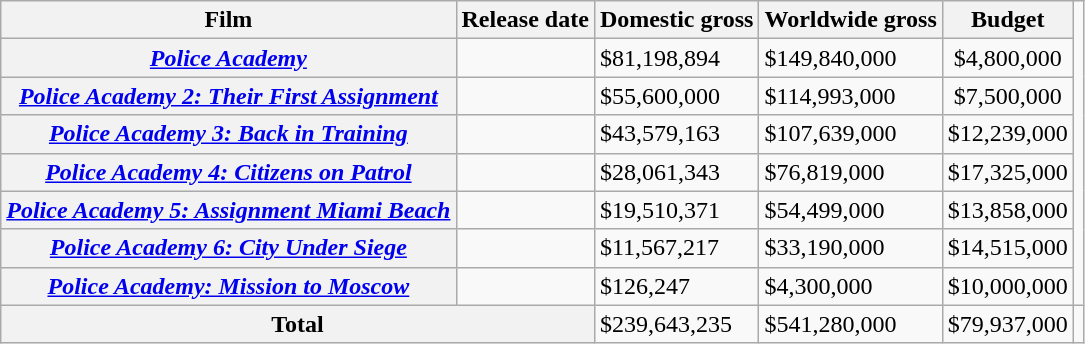<table class="wikitable plainrowheaders">
<tr>
<th scope="col" style="text-align:center;">Film</th>
<th scope="col" style="text-align:center;">Release date</th>
<th scope="col" style="text-align:center;">Domestic gross</th>
<th scope="col" style="text-align:center;">Worldwide gross</th>
<th scope="col" style="text-align:center;">Budget</th>
</tr>
<tr>
<th scope="row"><em><a href='#'>Police Academy</a></em></th>
<td></td>
<td>$81,198,894</td>
<td>$149,840,000</td>
<td style="text-align:center;">$4,800,000</td>
</tr>
<tr>
<th scope="row"><em><a href='#'>Police Academy 2: Their First Assignment</a></em></th>
<td></td>
<td>$55,600,000</td>
<td>$114,993,000</td>
<td style="text-align:center;">$7,500,000</td>
</tr>
<tr>
<th scope="row"><em><a href='#'>Police Academy 3: Back in Training</a></em></th>
<td></td>
<td>$43,579,163</td>
<td>$107,639,000</td>
<td style="text-align:center;">$12,239,000</td>
</tr>
<tr>
<th scope="row"><em><a href='#'>Police Academy 4: Citizens on Patrol</a></em></th>
<td></td>
<td>$28,061,343</td>
<td>$76,819,000</td>
<td style="text-align:center;">$17,325,000</td>
</tr>
<tr>
<th scope="row"><em><a href='#'>Police Academy 5: Assignment Miami Beach</a></em></th>
<td></td>
<td>$19,510,371</td>
<td>$54,499,000</td>
<td style="text-align:center;">$13,858,000</td>
</tr>
<tr>
<th scope="row"><em><a href='#'>Police Academy 6: City Under Siege</a></em></th>
<td></td>
<td>$11,567,217</td>
<td>$33,190,000</td>
<td style="text-align:center;">$14,515,000</td>
</tr>
<tr>
<th scope="row"><em><a href='#'>Police Academy: Mission to Moscow</a></em></th>
<td></td>
<td>$126,247</td>
<td>$4,300,000</td>
<td style="text-align:center;">$10,000,000</td>
</tr>
<tr>
<th scope="row" colspan="2" style="text-align:center;">Total</th>
<td>$239,643,235</td>
<td>$541,280,000</td>
<td>$79,937,000</td>
<td></td>
</tr>
</table>
